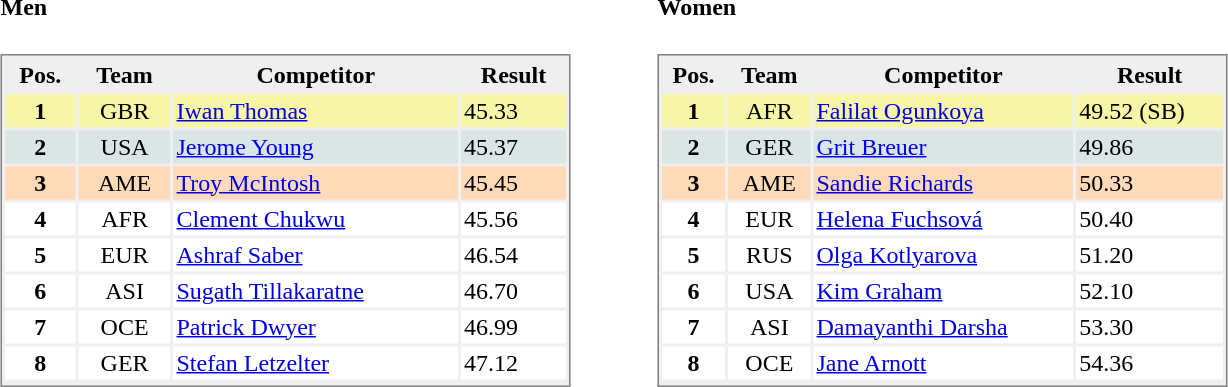<table>
<tr>
<td valign="top"><br><h4>Men</h4><table style="border-style:solid;border-width:1px;border-color:#808080;background-color:#EFEFEF" cellspacing="2" cellpadding="2" width="380px">
<tr bgcolor="#EFEFEF">
<th>Pos.</th>
<th>Team</th>
<th>Competitor</th>
<th>Result</th>
</tr>
<tr align="center" valign="top" bgcolor="#F7F6A8">
<th>1</th>
<td>GBR</td>
<td align="left"><a href='#'>Iwan Thomas</a></td>
<td align="left">45.33</td>
</tr>
<tr align="center" valign="top" bgcolor="#DCE5E5">
<th>2</th>
<td>USA</td>
<td align="left"><a href='#'>Jerome Young</a></td>
<td align="left">45.37</td>
</tr>
<tr align="center" valign="top" bgcolor="#FFDAB9">
<th>3</th>
<td>AME</td>
<td align="left"><a href='#'>Troy McIntosh</a></td>
<td align="left">45.45</td>
</tr>
<tr align="center" valign="top" bgcolor="#FFFFFF">
<th>4</th>
<td>AFR</td>
<td align="left"><a href='#'>Clement Chukwu</a></td>
<td align="left">45.56</td>
</tr>
<tr align="center" valign="top" bgcolor="#FFFFFF">
<th>5</th>
<td>EUR</td>
<td align="left"><a href='#'>Ashraf Saber</a></td>
<td align="left">46.54</td>
</tr>
<tr align="center" valign="top" bgcolor="#FFFFFF">
<th>6</th>
<td>ASI</td>
<td align="left"><a href='#'>Sugath Tillakaratne</a></td>
<td align="left">46.70</td>
</tr>
<tr align="center" valign="top" bgcolor="#FFFFFF">
<th>7</th>
<td>OCE</td>
<td align="left"><a href='#'>Patrick Dwyer</a></td>
<td align="left">46.99</td>
</tr>
<tr align="center" valign="top" bgcolor="#FFFFFF">
<th>8</th>
<td>GER</td>
<td align="left"><a href='#'>Stefan Letzelter</a></td>
<td align="left">47.12</td>
</tr>
<tr align="center" valign="top" bgcolor="#FFFFFF">
</tr>
</table>
</td>
<td width="50"> </td>
<td valign="top"><br><h4>Women</h4><table style="border-style:solid;border-width:1px;border-color:#808080;background-color:#EFEFEF" cellspacing="2" cellpadding="2" width="380px">
<tr bgcolor="#EFEFEF">
<th>Pos.</th>
<th>Team</th>
<th>Competitor</th>
<th>Result</th>
</tr>
<tr align="center" valign="top" bgcolor="#F7F6A8">
<th>1</th>
<td>AFR</td>
<td align="left"><a href='#'>Falilat Ogunkoya</a></td>
<td align="left">49.52 (SB)</td>
</tr>
<tr align="center" valign="top" bgcolor="#DCE5E5">
<th>2</th>
<td>GER</td>
<td align="left"><a href='#'>Grit Breuer</a></td>
<td align="left">49.86</td>
</tr>
<tr align="center" valign="top" bgcolor="#FFDAB9">
<th>3</th>
<td>AME</td>
<td align="left"><a href='#'>Sandie Richards</a></td>
<td align="left">50.33</td>
</tr>
<tr align="center" valign="top" bgcolor="#FFFFFF">
<th>4</th>
<td>EUR</td>
<td align="left"><a href='#'>Helena Fuchsová</a></td>
<td align="left">50.40</td>
</tr>
<tr align="center" valign="top" bgcolor="#FFFFFF">
<th>5</th>
<td>RUS</td>
<td align="left"><a href='#'>Olga Kotlyarova</a></td>
<td align="left">51.20</td>
</tr>
<tr align="center" valign="top" bgcolor="#FFFFFF">
<th>6</th>
<td>USA</td>
<td align="left"><a href='#'>Kim Graham</a></td>
<td align="left">52.10</td>
</tr>
<tr align="center" valign="top" bgcolor="#FFFFFF">
<th>7</th>
<td>ASI</td>
<td align="left"><a href='#'>Damayanthi Darsha</a></td>
<td align="left">53.30</td>
</tr>
<tr align="center" valign="top" bgcolor="#FFFFFF">
<th>8</th>
<td>OCE</td>
<td align="left"><a href='#'>Jane Arnott</a></td>
<td align="left">54.36</td>
</tr>
<tr align="center" valign="top" bgcolor="#FFFFFF">
</tr>
</table>
</td>
</tr>
</table>
